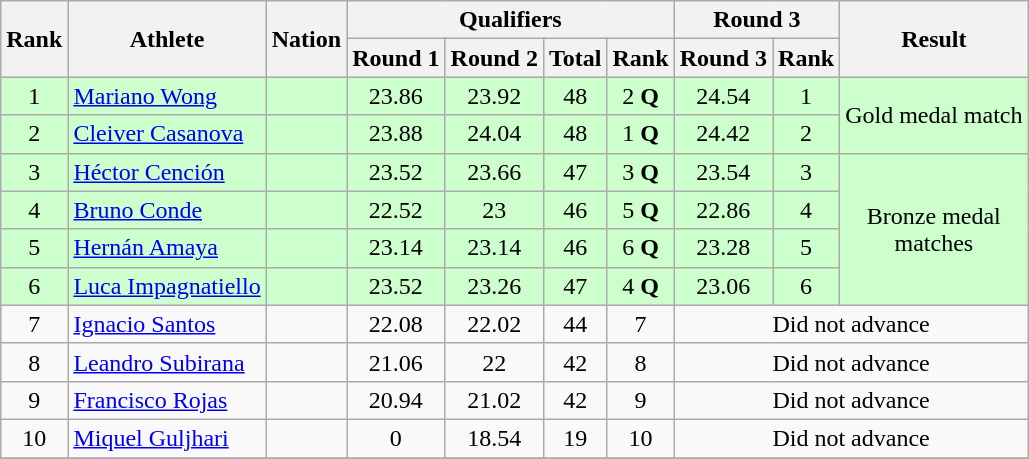<table style="text-align:center;" class="wikitable sortable">
<tr>
<th rowspan="2">Rank</th>
<th rowspan="2">Athlete</th>
<th rowspan="2">Nation</th>
<th colspan="4">Qualifiers</th>
<th colspan="2">Round 3</th>
<th rowspan="2">Result</th>
</tr>
<tr>
<th>Round 1</th>
<th>Round 2</th>
<th>Total</th>
<th>Rank</th>
<th>Round 3</th>
<th>Rank</th>
</tr>
<tr bgcolor=ccffcc>
<td>1</td>
<td align=left><a href='#'>Mariano Wong</a></td>
<td align=left></td>
<td>23.86</td>
<td>23.92</td>
<td>48</td>
<td>2 <strong>Q</strong></td>
<td>24.54</td>
<td>1</td>
<td rowspan="2">Gold medal match</td>
</tr>
<tr bgcolor=ccffcc>
<td>2</td>
<td align=left><a href='#'>Cleiver Casanova</a></td>
<td align=left></td>
<td>23.88</td>
<td>24.04</td>
<td>48</td>
<td>1 <strong>Q</strong></td>
<td>24.42</td>
<td>2</td>
</tr>
<tr bgcolor=ccffcc>
<td>3</td>
<td align=left><a href='#'>Héctor Cención</a></td>
<td align=left></td>
<td>23.52</td>
<td>23.66</td>
<td>47</td>
<td>3 <strong>Q</strong></td>
<td>23.54</td>
<td>3</td>
<td rowspan="4">Bronze medal<br>matches</td>
</tr>
<tr bgcolor=ccffcc>
<td>4</td>
<td align=left><a href='#'>Bruno Conde</a></td>
<td align=left></td>
<td>22.52</td>
<td>23</td>
<td>46</td>
<td>5 <strong>Q</strong></td>
<td>22.86</td>
<td>4</td>
</tr>
<tr bgcolor=ccffcc>
<td>5</td>
<td align=left><a href='#'>Hernán Amaya</a></td>
<td align=left></td>
<td>23.14</td>
<td>23.14</td>
<td>46</td>
<td>6 <strong>Q</strong></td>
<td>23.28</td>
<td>5</td>
</tr>
<tr bgcolor=ccffcc>
<td>6</td>
<td align=left><a href='#'>Luca Impagnatiello</a></td>
<td align=left></td>
<td>23.52</td>
<td>23.26</td>
<td>47</td>
<td>4 <strong>Q</strong></td>
<td>23.06</td>
<td>6</td>
</tr>
<tr>
<td>7</td>
<td align=left><a href='#'>Ignacio Santos</a></td>
<td align=left></td>
<td>22.08</td>
<td>22.02</td>
<td>44</td>
<td>7</td>
<td colspan="3">Did not advance</td>
</tr>
<tr>
<td>8</td>
<td align=left><a href='#'>Leandro Subirana</a></td>
<td align=left></td>
<td>21.06</td>
<td>22</td>
<td>42</td>
<td>8</td>
<td colspan="3">Did not advance</td>
</tr>
<tr>
<td>9</td>
<td align=left><a href='#'>Francisco Rojas</a></td>
<td align=left></td>
<td>20.94</td>
<td>21.02</td>
<td>42</td>
<td>9</td>
<td colspan="3">Did not advance</td>
</tr>
<tr>
<td>10</td>
<td align=left><a href='#'>Miquel Guljhari</a></td>
<td align=left></td>
<td>0</td>
<td>18.54</td>
<td>19</td>
<td>10</td>
<td colspan="3">Did not advance</td>
</tr>
<tr>
</tr>
</table>
